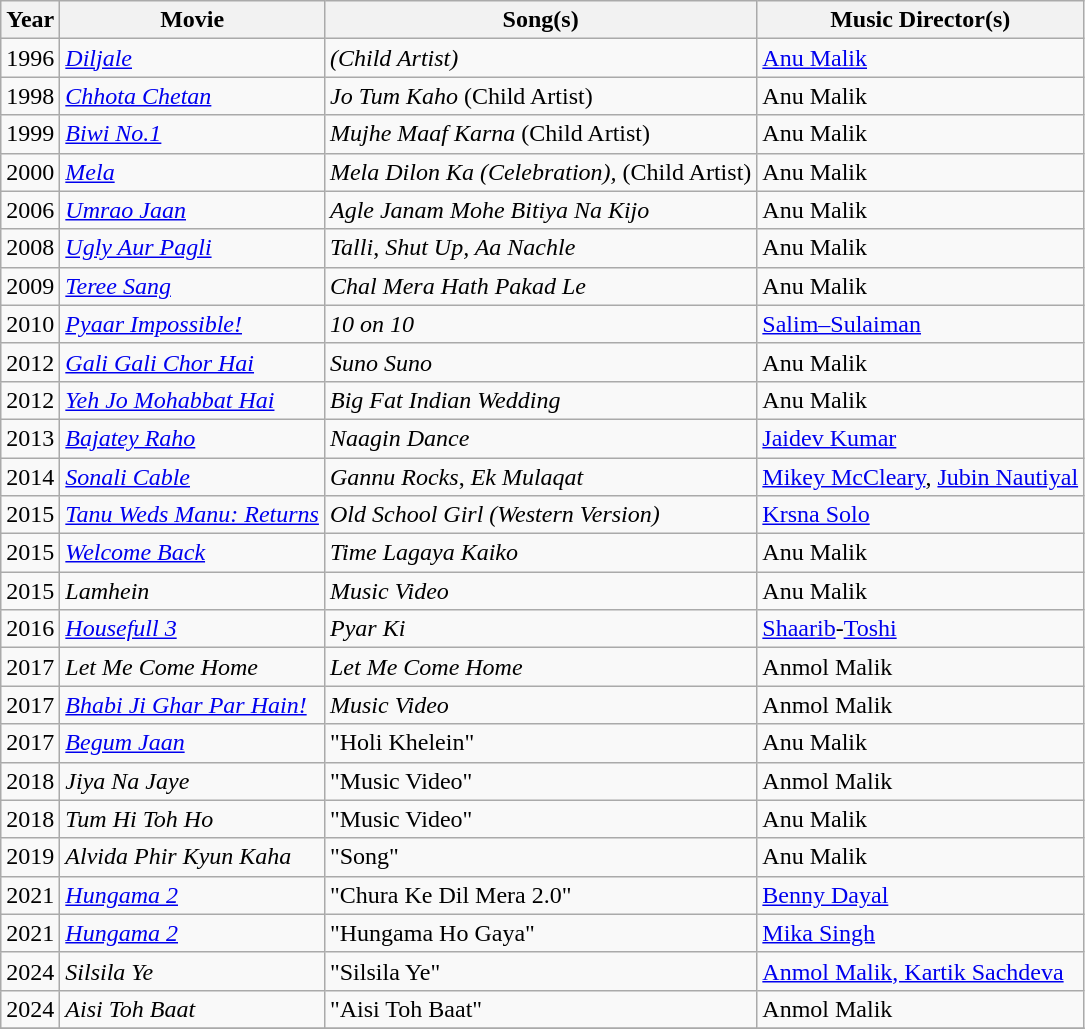<table class="wikitable sortable">
<tr>
<th>Year</th>
<th>Movie</th>
<th>Song(s)</th>
<th>Music Director(s)</th>
</tr>
<tr>
<td>1996</td>
<td><em><a href='#'>Diljale</a></em></td>
<td><em>(Child Artist)</em></td>
<td><a href='#'>Anu Malik</a></td>
</tr>
<tr>
<td>1998</td>
<td><em><a href='#'>Chhota Chetan</a></em></td>
<td><em>Jo Tum Kaho</em> (Child Artist)</td>
<td>Anu Malik</td>
</tr>
<tr>
<td>1999</td>
<td><em><a href='#'>Biwi No.1</a></em></td>
<td><em>Mujhe Maaf Karna</em> (Child Artist)</td>
<td>Anu Malik</td>
</tr>
<tr>
<td>2000</td>
<td><em><a href='#'>Mela</a></em></td>
<td><em>Mela Dilon Ka (Celebration), </em> (Child Artist)</td>
<td>Anu Malik</td>
</tr>
<tr>
<td>2006</td>
<td><em><a href='#'>Umrao Jaan</a></em></td>
<td><em>Agle Janam Mohe Bitiya Na Kijo</em></td>
<td>Anu Malik</td>
</tr>
<tr>
<td>2008</td>
<td><em><a href='#'>Ugly Aur Pagli</a></em></td>
<td><em>Talli</em>, <em>Shut Up, Aa Nachle</em></td>
<td>Anu Malik</td>
</tr>
<tr>
<td>2009</td>
<td><em><a href='#'>Teree Sang</a></em></td>
<td><em>Chal Mera Hath Pakad Le</em></td>
<td>Anu Malik</td>
</tr>
<tr>
<td>2010</td>
<td><em><a href='#'>Pyaar Impossible!</a></em></td>
<td><em>10 on 10</em></td>
<td><a href='#'>Salim–Sulaiman</a></td>
</tr>
<tr>
<td>2012</td>
<td><em><a href='#'>Gali Gali Chor Hai</a></em></td>
<td><em>Suno Suno</em></td>
<td>Anu Malik</td>
</tr>
<tr>
<td>2012</td>
<td><em><a href='#'>Yeh Jo Mohabbat Hai</a></em></td>
<td><em>Big Fat Indian Wedding</em></td>
<td>Anu Malik</td>
</tr>
<tr>
<td>2013</td>
<td><em><a href='#'>Bajatey Raho</a></em></td>
<td><em>Naagin Dance</em></td>
<td><a href='#'>Jaidev Kumar</a></td>
</tr>
<tr>
<td>2014</td>
<td><em><a href='#'>Sonali Cable</a></em></td>
<td><em>Gannu Rocks</em>, <em>Ek Mulaqat</em></td>
<td><a href='#'>Mikey McCleary</a>, <a href='#'>Jubin Nautiyal</a></td>
</tr>
<tr>
<td>2015</td>
<td><em><a href='#'>Tanu Weds Manu: Returns</a></em></td>
<td><em>Old School Girl (Western Version)</em></td>
<td><a href='#'>Krsna Solo</a></td>
</tr>
<tr>
<td>2015</td>
<td><em><a href='#'>Welcome Back</a></em></td>
<td><em>Time Lagaya Kaiko</em></td>
<td>Anu Malik</td>
</tr>
<tr>
<td>2015</td>
<td><em>Lamhein</em></td>
<td><em>Music Video</em></td>
<td>Anu Malik</td>
</tr>
<tr>
<td>2016</td>
<td><em><a href='#'>Housefull 3</a></em></td>
<td><em>Pyar Ki</em></td>
<td><a href='#'>Shaarib</a>-<a href='#'>Toshi</a></td>
</tr>
<tr>
<td>2017</td>
<td><em>Let Me Come Home</em></td>
<td><em>Let Me Come Home</em></td>
<td>Anmol Malik</td>
</tr>
<tr>
<td>2017</td>
<td><em><a href='#'>Bhabi Ji Ghar Par Hain!</a></em></td>
<td><em>Music Video</em></td>
<td>Anmol Malik</td>
</tr>
<tr>
<td>2017</td>
<td><em><a href='#'>Begum Jaan</a></em></td>
<td>"Holi Khelein"</td>
<td>Anu Malik</td>
</tr>
<tr>
<td>2018</td>
<td><em>Jiya Na Jaye</em></td>
<td>"Music Video"</td>
<td>Anmol Malik</td>
</tr>
<tr>
<td>2018</td>
<td><em>Tum Hi Toh Ho</em></td>
<td>"Music Video"</td>
<td>Anu Malik</td>
</tr>
<tr>
<td>2019</td>
<td><em>Alvida Phir Kyun Kaha</em></td>
<td>"Song"</td>
<td>Anu Malik</td>
</tr>
<tr>
<td>2021</td>
<td><em><a href='#'>Hungama 2</a></em></td>
<td>"Chura Ke Dil Mera 2.0"</td>
<td><a href='#'>Benny Dayal</a></td>
</tr>
<tr>
<td>2021</td>
<td><em><a href='#'>Hungama 2</a></em></td>
<td>"Hungama Ho Gaya"</td>
<td><a href='#'>Mika Singh</a></td>
</tr>
<tr>
<td>2024</td>
<td><em>Silsila Ye</em></td>
<td>"Silsila Ye"</td>
<td><a href='#'>Anmol Malik, Kartik Sachdeva</a></td>
</tr>
<tr>
<td>2024</td>
<td><em>Aisi Toh Baat</em></td>
<td>"Aisi Toh Baat"</td>
<td>Anmol Malik</td>
</tr>
<tr>
</tr>
</table>
